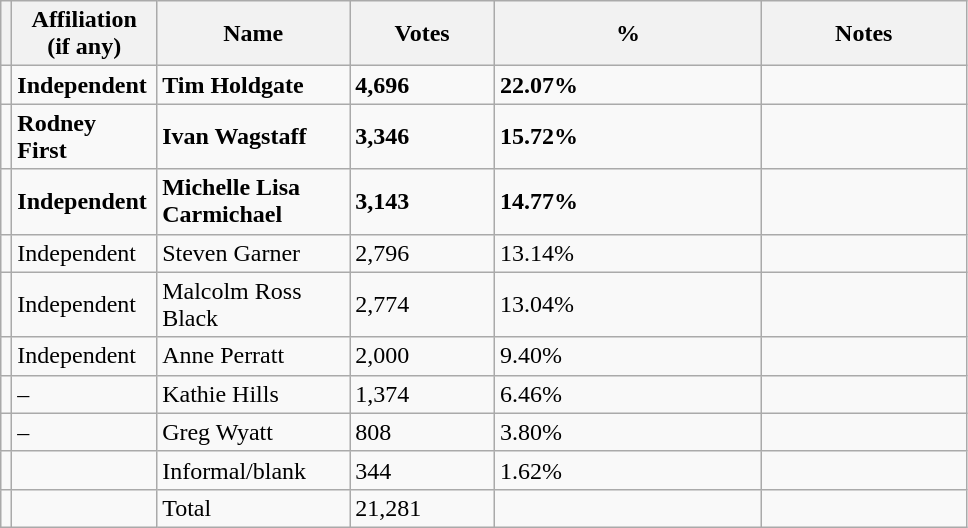<table class="wikitable" style="width:51%;">
<tr>
<th style="width:1%;"></th>
<th style="width:15%;">Affiliation (if any)</th>
<th style="width:20%;">Name</th>
<th style="width:15%;">Votes</th>
<th>%</th>
<th>Notes</th>
</tr>
<tr>
<td bgcolor=></td>
<td><strong>Independent</strong></td>
<td><strong> Tim Holdgate </strong></td>
<td><strong>4,696</strong></td>
<td><strong>22.07%</strong></td>
<td></td>
</tr>
<tr>
<td bgcolor=></td>
<td><strong>Rodney First</strong></td>
<td><strong>Ivan Wagstaff </strong></td>
<td><strong>3,346</strong></td>
<td><strong>15.72%</strong></td>
<td></td>
</tr>
<tr>
<td bgcolor=></td>
<td><strong>Independent</strong></td>
<td><strong>Michelle Lisa Carmichael</strong></td>
<td><strong>3,143</strong></td>
<td><strong>14.77%</strong></td>
<td></td>
</tr>
<tr>
<td bgcolor=></td>
<td>Independent</td>
<td>Steven Garner</td>
<td>2,796</td>
<td>13.14%</td>
<td></td>
</tr>
<tr>
<td bgcolor=></td>
<td>Independent</td>
<td>Malcolm Ross Black</td>
<td>2,774</td>
<td>13.04%</td>
<td></td>
</tr>
<tr>
<td bgcolor=></td>
<td>Independent</td>
<td>Anne Perratt</td>
<td>2,000</td>
<td>9.40%</td>
<td></td>
</tr>
<tr>
<td bgcolor=></td>
<td>–</td>
<td>Kathie Hills</td>
<td>1,374</td>
<td>6.46%</td>
<td></td>
</tr>
<tr>
<td bgcolor=></td>
<td>–</td>
<td>Greg Wyatt</td>
<td>808</td>
<td>3.80%</td>
<td></td>
</tr>
<tr>
<td></td>
<td></td>
<td>Informal/blank</td>
<td>344</td>
<td>1.62%</td>
<td></td>
</tr>
<tr>
<td></td>
<td></td>
<td>Total</td>
<td>21,281</td>
<td></td>
<td></td>
</tr>
</table>
